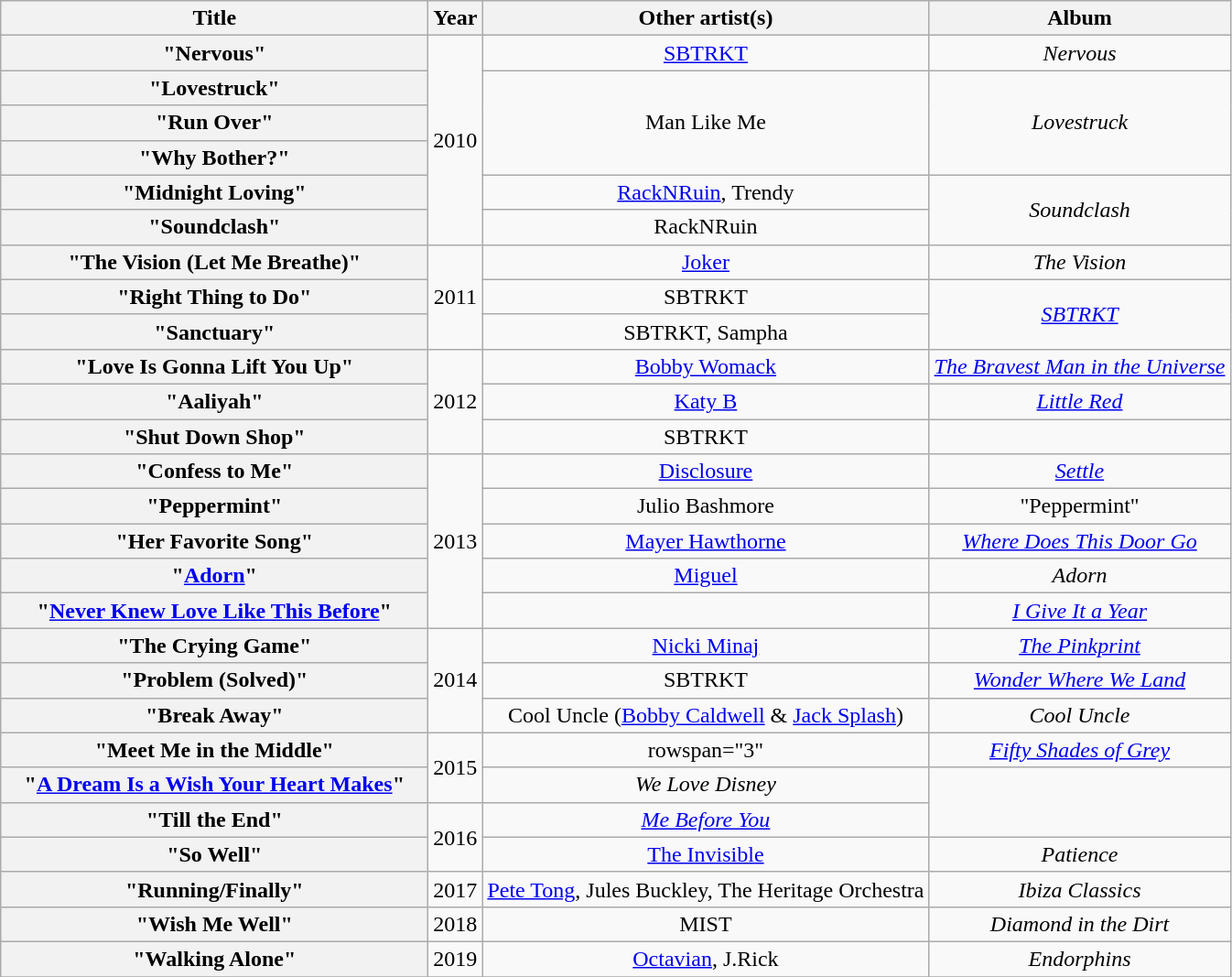<table class="wikitable plainrowheaders" style="text-align:center;">
<tr>
<th scope="col" style="width:19em;">Title</th>
<th scope="col" style="width:1em;">Year</th>
<th>Other artist(s)</th>
<th>Album</th>
</tr>
<tr>
<th scope="row">"Nervous"</th>
<td rowspan="6">2010</td>
<td><a href='#'>SBTRKT</a></td>
<td><em>Nervous</em></td>
</tr>
<tr>
<th scope="row">"Lovestruck"</th>
<td rowspan="3">Man Like Me</td>
<td rowspan="3"><em>Lovestruck</em></td>
</tr>
<tr>
<th scope="row">"Run Over"</th>
</tr>
<tr>
<th scope="row">"Why Bother?"</th>
</tr>
<tr>
<th scope="row">"Midnight Loving"</th>
<td><a href='#'>RackNRuin</a>, Trendy</td>
<td rowspan="2"><em>Soundclash</em></td>
</tr>
<tr>
<th scope="row">"Soundclash"</th>
<td>RackNRuin</td>
</tr>
<tr>
<th scope="row">"The Vision (Let Me Breathe)"</th>
<td rowspan="3">2011</td>
<td><a href='#'>Joker</a></td>
<td><em>The Vision</em></td>
</tr>
<tr>
<th scope="row">"Right Thing to Do"</th>
<td>SBTRKT</td>
<td rowspan="2"><em><a href='#'>SBTRKT</a></em></td>
</tr>
<tr>
<th scope="row">"Sanctuary"</th>
<td>SBTRKT, Sampha</td>
</tr>
<tr>
<th scope="row">"Love Is Gonna Lift You Up"</th>
<td rowspan="3">2012</td>
<td><a href='#'>Bobby Womack</a></td>
<td><em><a href='#'>The Bravest Man in the Universe</a></em></td>
</tr>
<tr>
<th scope="row">"Aaliyah"</th>
<td><a href='#'>Katy B</a></td>
<td><em><a href='#'>Little Red</a></em></td>
</tr>
<tr>
<th scope="row">"Shut Down Shop"</th>
<td>SBTRKT</td>
<td></td>
</tr>
<tr>
<th scope="row">"Confess to Me"</th>
<td rowspan="5">2013</td>
<td><a href='#'>Disclosure</a></td>
<td><em><a href='#'>Settle</a></em></td>
</tr>
<tr>
<th scope="row">"Peppermint"</th>
<td>Julio Bashmore</td>
<td>"Peppermint"</td>
</tr>
<tr>
<th scope="row">"Her Favorite Song"</th>
<td><a href='#'>Mayer Hawthorne</a></td>
<td><em><a href='#'>Where Does This Door Go</a></em></td>
</tr>
<tr>
<th scope="row">"<a href='#'>Adorn</a>"</th>
<td><a href='#'>Miguel</a></td>
<td><em>Adorn</em></td>
</tr>
<tr>
<th scope="row">"<a href='#'>Never Knew Love Like This Before</a>"</th>
<td></td>
<td><em><a href='#'>I Give It a Year</a></em></td>
</tr>
<tr>
<th scope="row">"The Crying Game"</th>
<td rowspan="3">2014</td>
<td><a href='#'>Nicki Minaj</a></td>
<td><em><a href='#'>The Pinkprint</a></em></td>
</tr>
<tr>
<th scope="row">"Problem (Solved)"</th>
<td>SBTRKT</td>
<td><em><a href='#'>Wonder Where We Land</a></em></td>
</tr>
<tr>
<th scope="row">"Break Away"</th>
<td>Cool Uncle (<a href='#'>Bobby Caldwell</a> & <a href='#'>Jack Splash</a>)</td>
<td><em>Cool Uncle</em></td>
</tr>
<tr>
<th scope="row">"Meet Me in the Middle"</th>
<td rowspan="2">2015</td>
<td>rowspan="3" </td>
<td><em><a href='#'>Fifty Shades of Grey</a></em></td>
</tr>
<tr>
<th scope="row">"<a href='#'>A Dream Is a Wish Your Heart Makes</a>"</th>
<td><em>We Love Disney</em></td>
</tr>
<tr>
<th scope="row">"Till the End"</th>
<td rowspan="2">2016</td>
<td><em><a href='#'>Me Before You</a></em></td>
</tr>
<tr>
<th scope="row">"So Well"</th>
<td><a href='#'>The Invisible</a></td>
<td><em>Patience</em></td>
</tr>
<tr>
<th scope="row">"Running/Finally"</th>
<td>2017</td>
<td><a href='#'>Pete Tong</a>, Jules Buckley, The Heritage Orchestra</td>
<td><em>Ibiza Classics</em></td>
</tr>
<tr>
<th scope="row">"Wish Me Well"</th>
<td>2018</td>
<td>MIST</td>
<td><em>Diamond in the Dirt</em></td>
</tr>
<tr>
<th scope="row">"Walking Alone"</th>
<td>2019</td>
<td><a href='#'>Octavian</a>, J.Rick</td>
<td><em>Endorphins</em></td>
</tr>
<tr>
</tr>
</table>
